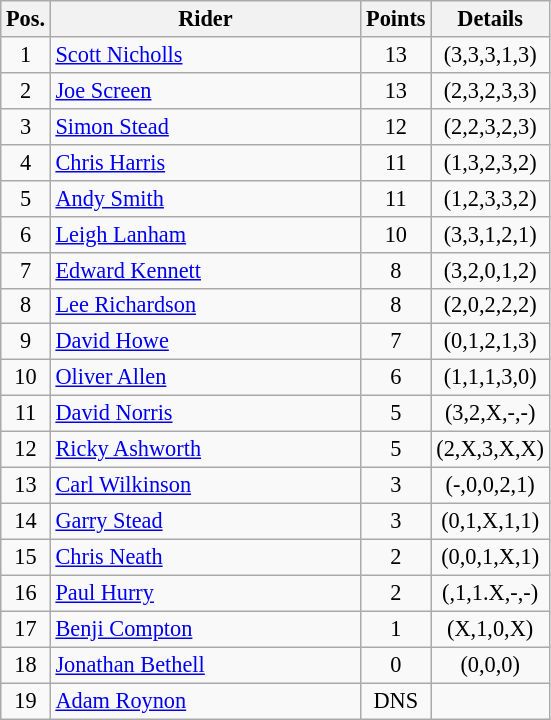<table class=wikitable style="font-size:93%;">
<tr>
<th width=25px>Pos.</th>
<th width=200px>Rider</th>
<th width=40px>Points</th>
<th width=70px>Details</th>
</tr>
<tr align=center >
<td>1</td>
<td align=left><a href='#'>Scott Nicholls</a></td>
<td>13</td>
<td>(3,3,3,1,3)</td>
</tr>
<tr align=center >
<td>2</td>
<td align=left><a href='#'>Joe Screen</a></td>
<td>13</td>
<td>(2,3,2,3,3)</td>
</tr>
<tr align=center >
<td>3</td>
<td align=left><a href='#'>Simon Stead</a></td>
<td>12</td>
<td>(2,2,3,2,3)</td>
</tr>
<tr align=center >
<td>4</td>
<td align=left><a href='#'>Chris Harris</a></td>
<td>11</td>
<td>(1,3,2,3,2)</td>
</tr>
<tr align=center>
<td>5</td>
<td align=left><a href='#'>Andy Smith</a></td>
<td>11</td>
<td>(1,2,3,3,2)</td>
</tr>
<tr align=center>
<td>6</td>
<td align=left><a href='#'>Leigh Lanham</a></td>
<td>10</td>
<td>(3,3,1,2,1)</td>
</tr>
<tr align=center>
<td>7</td>
<td align=left><a href='#'>Edward Kennett</a></td>
<td>8</td>
<td>(3,2,0,1,2)</td>
</tr>
<tr align=center>
<td>8</td>
<td align=left><a href='#'>Lee Richardson</a></td>
<td>8</td>
<td>(2,0,2,2,2)</td>
</tr>
<tr align=center>
<td>9</td>
<td align=left><a href='#'>David Howe</a></td>
<td>7</td>
<td>(0,1,2,1,3)</td>
</tr>
<tr align=center>
<td>10</td>
<td align=left><a href='#'>Oliver Allen</a></td>
<td>6</td>
<td>(1,1,1,3,0)</td>
</tr>
<tr align=center>
<td>11</td>
<td align=left><a href='#'>David Norris</a></td>
<td>5</td>
<td>(3,2,X,-,-)</td>
</tr>
<tr align=center>
<td>12</td>
<td align=left><a href='#'>Ricky Ashworth</a></td>
<td>5</td>
<td>(2,X,3,X,X)</td>
</tr>
<tr align=center>
<td>13</td>
<td align=left><a href='#'>Carl Wilkinson</a></td>
<td>3</td>
<td>(-,0,0,2,1)</td>
</tr>
<tr align=center>
<td>14</td>
<td align=left><a href='#'>Garry Stead</a></td>
<td>3</td>
<td>(0,1,X,1,1)</td>
</tr>
<tr align=center>
<td>15</td>
<td align=left><a href='#'>Chris Neath</a></td>
<td>2</td>
<td>(0,0,1,X,1)</td>
</tr>
<tr align=center>
<td>16</td>
<td align=left><a href='#'>Paul Hurry</a></td>
<td>2</td>
<td>(,1,1.X,-,-)</td>
</tr>
<tr align=center>
<td>17</td>
<td align=left><a href='#'>Benji Compton</a></td>
<td>1</td>
<td>(X,1,0,X)</td>
</tr>
<tr align=center>
<td>18</td>
<td align=left><a href='#'>Jonathan Bethell</a></td>
<td>0</td>
<td>(0,0,0)</td>
</tr>
<tr align=center>
<td>19</td>
<td align=left><a href='#'>Adam Roynon</a></td>
<td>DNS</td>
<td></td>
</tr>
</table>
